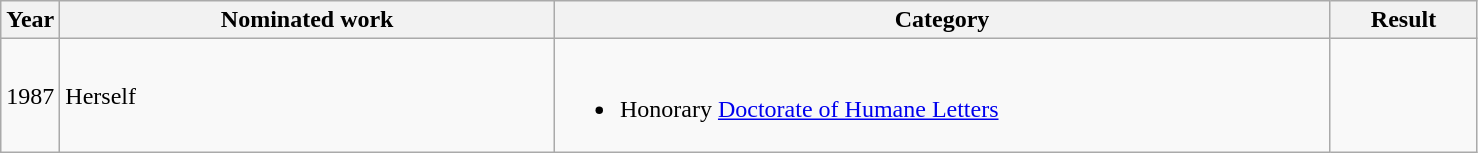<table class=wikitable>
<tr>
<th width=4%>Year</th>
<th width=33.5%>Nominated work</th>
<th width=52.5%>Category</th>
<th width=10%>Result</th>
</tr>
<tr>
<td>1987</td>
<td>Herself</td>
<td><br><ul><li>Honorary <a href='#'>Doctorate of Humane Letters</a></li></ul></td>
<td></td>
</tr>
</table>
